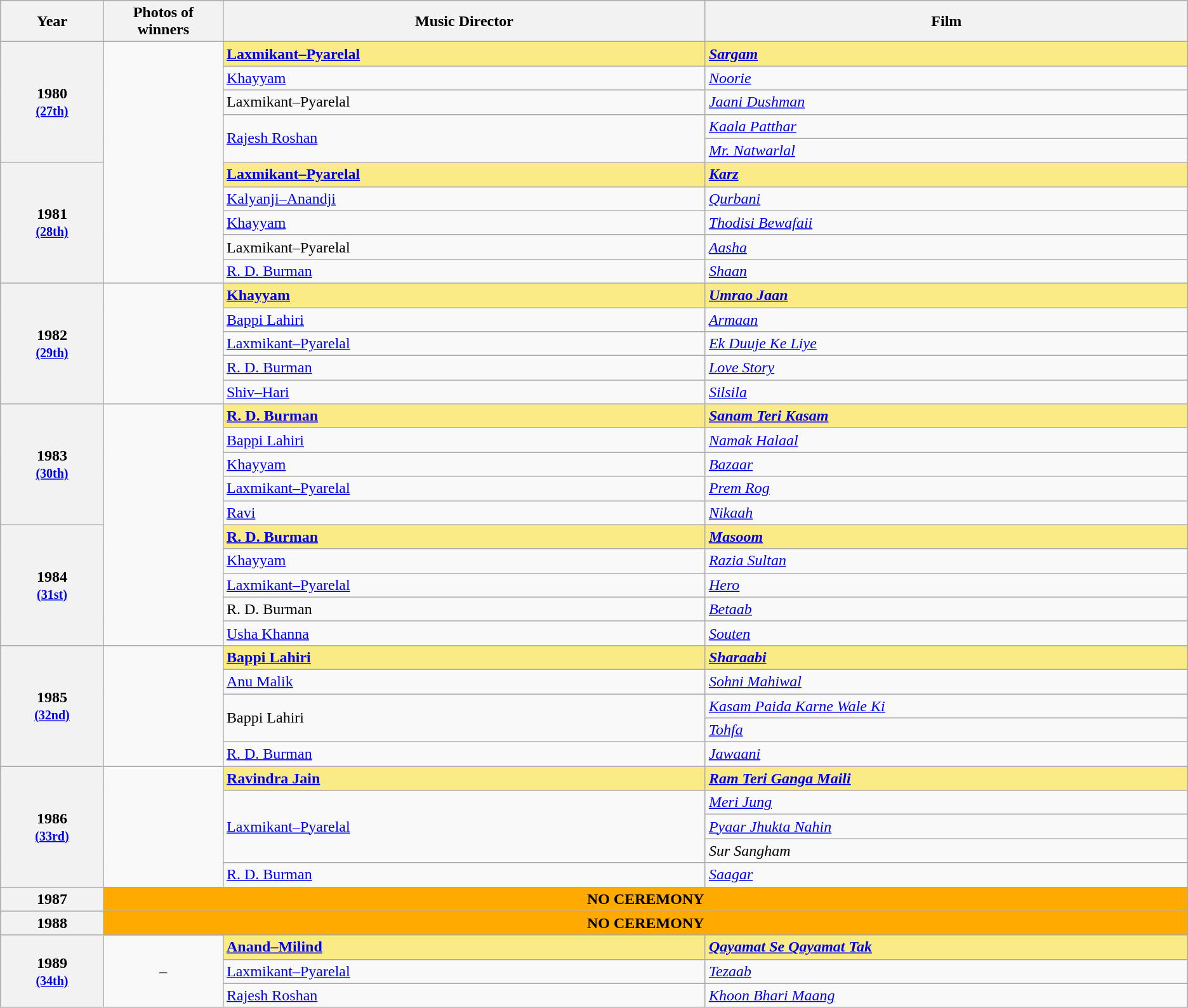<table class="wikitable sortable" style="text-align:left;">
<tr>
<th scope="col" style="width:3%; text-align:center;">Year</th>
<th scope="col" style="width:3%;text-align:center;">Photos of winners</th>
<th scope="col" style="width:15%;text-align:center;">Music Director</th>
<th scope="col" style="width:15%;text-align:center;">Film</th>
</tr>
<tr>
<th scope="row" rowspan=5 style="text-align:center">1980 <br><small><a href='#'>(27th)</a> </small></th>
<td rowspan="10" style="text-align:center"></td>
<td style="background:#FAEB86;"><strong><a href='#'>Laxmikant–Pyarelal</a></strong> </td>
<td style="background:#FAEB86;"><strong><em><a href='#'>Sargam</a></em></strong></td>
</tr>
<tr>
<td><a href='#'>Khayyam</a></td>
<td><em><a href='#'>Noorie</a></em></td>
</tr>
<tr>
<td>Laxmikant–Pyarelal</td>
<td><em><a href='#'>Jaani Dushman</a></em></td>
</tr>
<tr>
<td rowspan="2"><a href='#'>Rajesh Roshan</a></td>
<td><em><a href='#'>Kaala Patthar</a></em></td>
</tr>
<tr>
<td><em><a href='#'>Mr. Natwarlal</a></em></td>
</tr>
<tr>
<th scope="row" rowspan=5 style="text-align:center">1981 <br><small><a href='#'>(28th)</a> </small></th>
<td style="background:#FAEB86;"><strong><a href='#'>Laxmikant–Pyarelal</a></strong> </td>
<td style="background:#FAEB86;"><strong><em><a href='#'>Karz</a></em></strong></td>
</tr>
<tr>
<td><a href='#'>Kalyanji–Anandji</a></td>
<td><em><a href='#'>Qurbani</a></em></td>
</tr>
<tr>
<td><a href='#'>Khayyam</a></td>
<td><em><a href='#'>Thodisi Bewafaii</a></em></td>
</tr>
<tr>
<td>Laxmikant–Pyarelal</td>
<td><em><a href='#'>Aasha</a></em></td>
</tr>
<tr>
<td><a href='#'>R. D. Burman</a></td>
<td><em><a href='#'>Shaan</a></em></td>
</tr>
<tr>
<th scope="row" rowspan=5 style="text-align:center">1982 <br><small><a href='#'>(29th)</a> </small></th>
<td rowspan=5 style="text-align:center"></td>
<td style="background:#FAEB86;"><strong><a href='#'>Khayyam</a></strong> </td>
<td style="background:#FAEB86;"><strong><em><a href='#'>Umrao Jaan</a></em></strong></td>
</tr>
<tr>
<td><a href='#'>Bappi Lahiri</a></td>
<td><em><a href='#'>Armaan</a></em></td>
</tr>
<tr>
<td><a href='#'>Laxmikant–Pyarelal</a></td>
<td><em><a href='#'>Ek Duuje Ke Liye</a></em></td>
</tr>
<tr>
<td><a href='#'>R. D. Burman</a></td>
<td><em><a href='#'>Love Story</a></em></td>
</tr>
<tr>
<td><a href='#'>Shiv–Hari</a></td>
<td><em><a href='#'>Silsila</a></em></td>
</tr>
<tr>
<th scope="row" rowspan=5 style="text-align:center">1983 <br><small><a href='#'>(30th)</a> </small></th>
<td rowspan="10" style="text-align:center"></td>
<td style="background:#FAEB86;"><strong><a href='#'>R. D. Burman</a></strong> </td>
<td style="background:#FAEB86;"><strong><em><a href='#'>Sanam Teri Kasam</a></em></strong></td>
</tr>
<tr>
<td><a href='#'>Bappi Lahiri</a></td>
<td><em><a href='#'>Namak Halaal</a></em></td>
</tr>
<tr>
<td><a href='#'>Khayyam</a></td>
<td><em><a href='#'>Bazaar</a></em></td>
</tr>
<tr>
<td><a href='#'>Laxmikant–Pyarelal</a></td>
<td><em><a href='#'>Prem Rog</a></em></td>
</tr>
<tr>
<td><a href='#'>Ravi</a></td>
<td><em><a href='#'>Nikaah</a></em></td>
</tr>
<tr>
<th scope="row" rowspan=5 style="text-align:center">1984 <br><small><a href='#'>(31st)</a> </small></th>
<td style="background:#FAEB86;"><strong><a href='#'>R. D. Burman</a></strong> </td>
<td style="background:#FAEB86;"><strong><em><a href='#'>Masoom</a></em></strong></td>
</tr>
<tr>
<td><a href='#'>Khayyam</a></td>
<td><em><a href='#'>Razia Sultan</a></em></td>
</tr>
<tr>
<td><a href='#'>Laxmikant–Pyarelal</a></td>
<td><em><a href='#'>Hero</a></em></td>
</tr>
<tr>
<td>R. D. Burman</td>
<td><em><a href='#'>Betaab</a></em></td>
</tr>
<tr>
<td><a href='#'>Usha Khanna</a></td>
<td><em><a href='#'>Souten</a></em></td>
</tr>
<tr>
<th scope="row" rowspan=5 style="text-align:center">1985 <br><small><a href='#'>(32nd)</a> </small></th>
<td rowspan=5 style="text-align:center"></td>
<td style="background:#FAEB86;"><strong><a href='#'>Bappi Lahiri</a></strong> </td>
<td style="background:#FAEB86;"><strong><em><a href='#'>Sharaabi</a></em></strong></td>
</tr>
<tr>
<td><a href='#'>Anu Malik</a></td>
<td><em><a href='#'>Sohni Mahiwal</a></em></td>
</tr>
<tr>
<td rowspan="2">Bappi Lahiri</td>
<td><em><a href='#'>Kasam Paida Karne Wale Ki</a></em></td>
</tr>
<tr>
<td><em><a href='#'>Tohfa</a></em></td>
</tr>
<tr>
<td><a href='#'>R. D. Burman</a></td>
<td><em><a href='#'>Jawaani</a></em></td>
</tr>
<tr>
<th scope="row" rowspan=5 style="text-align:center">1986 <br><small><a href='#'>(33rd)</a> </small></th>
<td rowspan=5 style="text-align:center"></td>
<td style="background:#FAEB86;"><strong><a href='#'>Ravindra Jain</a></strong> </td>
<td style="background:#FAEB86;"><strong><em><a href='#'>Ram Teri Ganga Maili</a></em></strong></td>
</tr>
<tr>
<td rowspan="3"><a href='#'>Laxmikant–Pyarelal</a></td>
<td><em><a href='#'>Meri Jung</a></em></td>
</tr>
<tr>
<td><em><a href='#'>Pyaar Jhukta Nahin</a></em></td>
</tr>
<tr>
<td><em>Sur Sangham</em></td>
</tr>
<tr>
<td><a href='#'>R. D. Burman</a></td>
<td><em><a href='#'>Saagar</a></em></td>
</tr>
<tr>
<th scope="row" rowspan=1 style="text-align:center">1987</th>
<td colspan=4 style="background:#FFAA00; text-align:center"><strong>NO CEREMONY</strong></td>
</tr>
<tr>
<th scope="row" rowspan=1 style="text-align:center">1988</th>
<td colspan=4 style="background:#FFAA00; text-align:center"><strong>NO CEREMONY</strong></td>
</tr>
<tr>
<th scope="row" rowspan=3 style="text-align:center">1989 <br><small><a href='#'>(34th)</a> </small></th>
<td rowspan=3 style="text-align:center">–</td>
<td style="background:#FAEB86;"><strong><a href='#'>Anand–Milind</a></strong> </td>
<td style="background:#FAEB86;"><strong><em><a href='#'>Qayamat Se Qayamat Tak</a></em></strong></td>
</tr>
<tr>
<td><a href='#'>Laxmikant–Pyarelal</a></td>
<td><em><a href='#'>Tezaab</a></em></td>
</tr>
<tr>
<td><a href='#'>Rajesh Roshan</a></td>
<td><em><a href='#'>Khoon Bhari Maang</a></em></td>
</tr>
</table>
